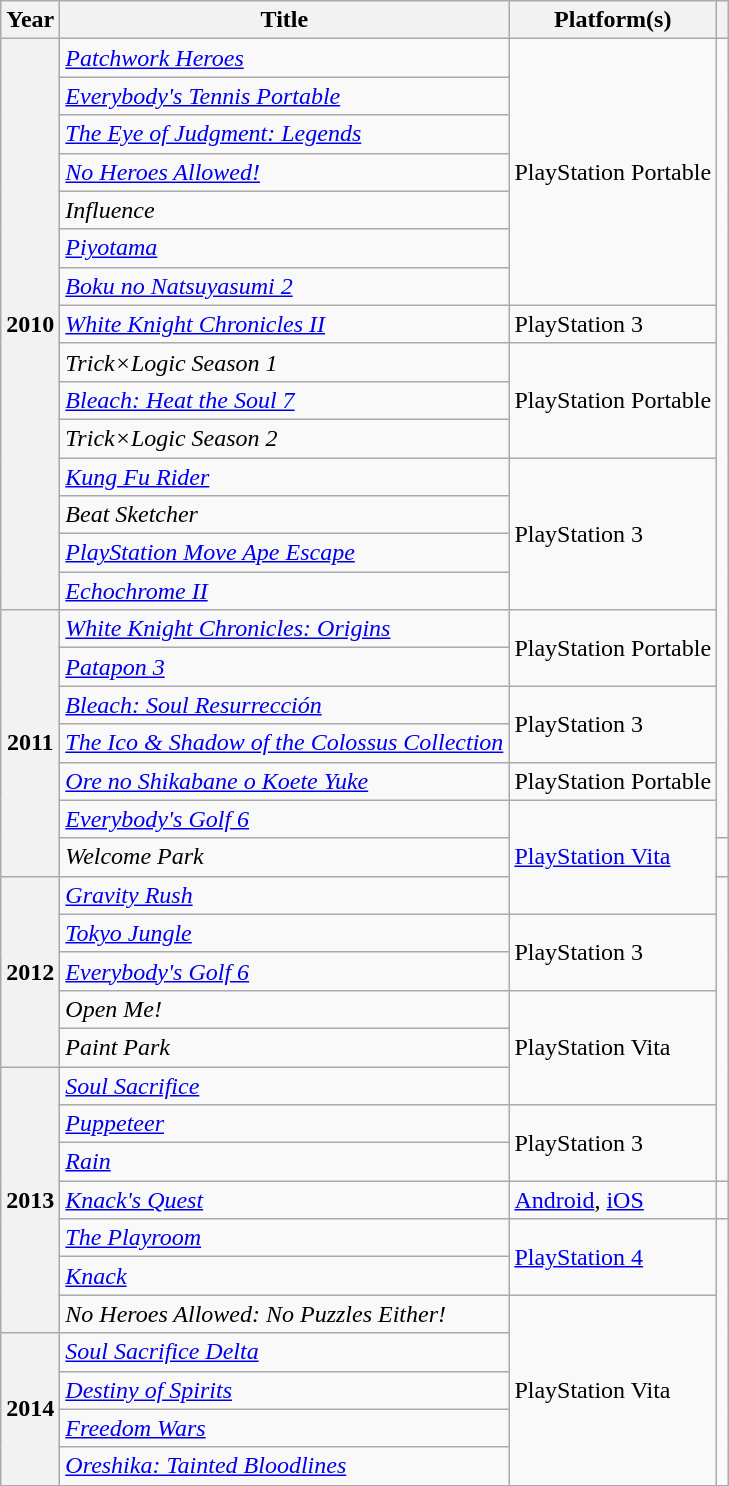<table class="wikitable sortable plainrowheaders">
<tr>
<th scope="col">Year</th>
<th scope="col">Title</th>
<th scope="col">Platform(s)</th>
<th scope="col"></th>
</tr>
<tr>
<th scope="row" rowspan="15">2010</th>
<td><em><a href='#'>Patchwork Heroes</a></em></td>
<td rowspan="7">PlayStation Portable</td>
<td rowspan="21"></td>
</tr>
<tr>
<td><em><a href='#'>Everybody's Tennis Portable</a></em></td>
</tr>
<tr>
<td><em><a href='#'>The Eye of Judgment: Legends</a></em></td>
</tr>
<tr>
<td><em><a href='#'>No Heroes Allowed!</a></em></td>
</tr>
<tr>
<td><em>Influence</em></td>
</tr>
<tr>
<td><em><a href='#'>Piyotama</a></em></td>
</tr>
<tr>
<td><em><a href='#'>Boku no Natsuyasumi 2</a></em></td>
</tr>
<tr>
<td><em><a href='#'>White Knight Chronicles II</a></em></td>
<td>PlayStation 3</td>
</tr>
<tr>
<td><em>Trick×Logic Season 1</em></td>
<td rowspan="3">PlayStation Portable</td>
</tr>
<tr>
<td><em><a href='#'>Bleach: Heat the Soul 7</a></em></td>
</tr>
<tr>
<td><em>Trick×Logic Season 2</em></td>
</tr>
<tr>
<td><em><a href='#'>Kung Fu Rider</a></em></td>
<td rowspan="4">PlayStation 3</td>
</tr>
<tr>
<td><em>Beat Sketcher</em></td>
</tr>
<tr>
<td><em><a href='#'>PlayStation Move Ape Escape</a></em></td>
</tr>
<tr>
<td><em><a href='#'>Echochrome II</a></em></td>
</tr>
<tr>
<th scope="row" rowspan="7">2011</th>
<td><em><a href='#'>White Knight Chronicles: Origins</a></em></td>
<td rowspan="2">PlayStation Portable</td>
</tr>
<tr>
<td><em><a href='#'>Patapon 3</a></em></td>
</tr>
<tr>
<td><em><a href='#'>Bleach: Soul Resurrección</a></em></td>
<td rowspan="2">PlayStation 3</td>
</tr>
<tr>
<td><em><a href='#'>The Ico & Shadow of the Colossus Collection</a></em></td>
</tr>
<tr>
<td><em><a href='#'>Ore no Shikabane o Koete Yuke</a></em></td>
<td>PlayStation Portable</td>
</tr>
<tr>
<td><em><a href='#'>Everybody's Golf 6</a></em></td>
<td rowspan="3"><a href='#'>PlayStation Vita</a></td>
</tr>
<tr>
<td><em>Welcome Park</em></td>
<td></td>
</tr>
<tr>
<th rowspan="5" scope="row">2012</th>
<td><em><a href='#'>Gravity Rush</a></em></td>
<td rowspan="8"></td>
</tr>
<tr>
<td><em><a href='#'>Tokyo Jungle</a></em></td>
<td rowspan="2">PlayStation 3</td>
</tr>
<tr>
<td><em><a href='#'>Everybody's Golf 6</a></em></td>
</tr>
<tr>
<td><em>Open Me!</em></td>
<td rowspan="3">PlayStation Vita</td>
</tr>
<tr>
<td><em>Paint Park</em></td>
</tr>
<tr>
<th rowspan="7" scope="row">2013</th>
<td><em><a href='#'>Soul Sacrifice</a></em></td>
</tr>
<tr>
<td><em><a href='#'>Puppeteer</a></em></td>
<td rowspan="2">PlayStation 3</td>
</tr>
<tr>
<td><em><a href='#'>Rain</a></em></td>
</tr>
<tr>
<td><em><a href='#'>Knack's Quest</a></em></td>
<td><a href='#'>Android</a>, <a href='#'>iOS</a></td>
<td></td>
</tr>
<tr>
<td><em><a href='#'>The Playroom</a></em></td>
<td rowspan="2"><a href='#'>PlayStation 4</a></td>
<td rowspan="7"></td>
</tr>
<tr>
<td><em><a href='#'>Knack</a></em></td>
</tr>
<tr>
<td><em>No Heroes Allowed: No Puzzles Either!</em></td>
<td rowspan="5">PlayStation Vita</td>
</tr>
<tr>
<th rowspan="4" scope="row">2014</th>
<td><em><a href='#'>Soul Sacrifice Delta</a></em></td>
</tr>
<tr>
<td><em><a href='#'>Destiny of Spirits</a></em></td>
</tr>
<tr>
<td><em><a href='#'>Freedom Wars</a></em></td>
</tr>
<tr>
<td><em><a href='#'>Oreshika: Tainted Bloodlines</a></em></td>
</tr>
</table>
